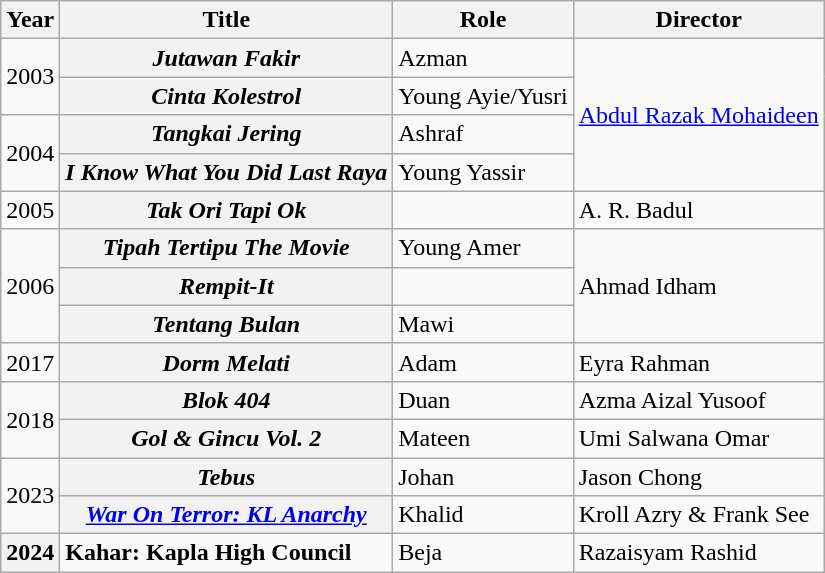<table class="wikitable">
<tr>
<th>Year</th>
<th>Title</th>
<th>Role</th>
<th>Director</th>
</tr>
<tr>
<td rowspan="2" style="text-align:center;">2003</td>
<th><em>Jutawan Fakir</em></th>
<td>Azman</td>
<td rowspan="4"><a href='#'>Abdul Razak Mohaideen</a></td>
</tr>
<tr>
<th><em>Cinta Kolestrol</em></th>
<td>Young Ayie/Yusri</td>
</tr>
<tr>
<td rowspan="2" style="text-align:center;">2004</td>
<th><em>Tangkai Jering</em></th>
<td>Ashraf</td>
</tr>
<tr>
<th><em>I Know What You Did Last Raya</em></th>
<td>Young Yassir</td>
</tr>
<tr>
<td style="text-align:center;">2005</td>
<th><em>Tak Ori Tapi Ok</em></th>
<td></td>
<td>A. R. Badul</td>
</tr>
<tr>
<td rowspan="3" style="text-align:center;">2006</td>
<th><em>Tipah Tertipu The Movie</em></th>
<td>Young Amer</td>
<td rowspan="3">Ahmad Idham</td>
</tr>
<tr>
<th><em>Rempit-It</em></th>
<td></td>
</tr>
<tr>
<th><em>Tentang Bulan</em></th>
<td>Mawi</td>
</tr>
<tr>
<td style="text-align:center;">2017</td>
<th><em>Dorm Melati</em></th>
<td>Adam</td>
<td>Eyra Rahman</td>
</tr>
<tr>
<td rowspan="2" style="text-align:center;">2018</td>
<th><em>Blok 404</em></th>
<td>Duan</td>
<td>Azma Aizal Yusoof</td>
</tr>
<tr>
<th><em>Gol & Gincu Vol. 2</em></th>
<td>Mateen</td>
<td>Umi Salwana Omar</td>
</tr>
<tr>
<td rowspan="2" style="text-align:center;">2023</td>
<th><em>Tebus</em></th>
<td>Johan</td>
<td>Jason Chong</td>
</tr>
<tr>
<th><em><a href='#'>War On Terror: KL Anarchy</a></em></th>
<td>Khalid</td>
<td>Kroll Azry & Frank See</td>
</tr>
<tr>
<th>2024</th>
<td><strong>Kahar: Kapla High Council</strong></td>
<td>Beja</td>
<td>Razaisyam Rashid</td>
</tr>
</table>
